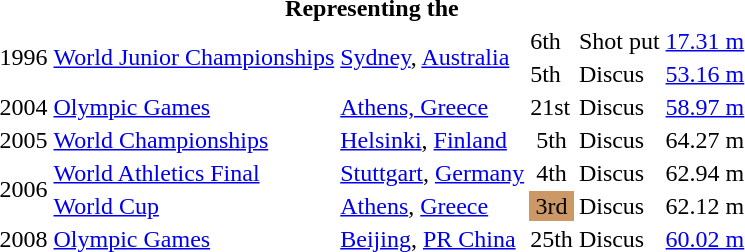<table>
<tr>
<th colspan="6">Representing the </th>
</tr>
<tr>
<td rowspan=2>1996</td>
<td rowspan=2><a href='#'>World Junior Championships</a></td>
<td rowspan=2><a href='#'>Sydney</a>, <a href='#'>Australia</a></td>
<td>6th</td>
<td>Shot put</td>
<td><a href='#'>17.31 m</a></td>
</tr>
<tr>
<td>5th</td>
<td>Discus</td>
<td><a href='#'>53.16 m</a></td>
</tr>
<tr>
<td>2004</td>
<td><a href='#'>Olympic Games</a></td>
<td><a href='#'>Athens, Greece</a></td>
<td>21st</td>
<td>Discus</td>
<td><a href='#'>58.97 m</a></td>
</tr>
<tr>
<td>2005</td>
<td><a href='#'>World Championships</a></td>
<td><a href='#'>Helsinki</a>, <a href='#'>Finland</a></td>
<td align="center">5th</td>
<td>Discus</td>
<td>64.27 m</td>
</tr>
<tr>
<td rowspan=2>2006</td>
<td><a href='#'>World Athletics Final</a></td>
<td><a href='#'>Stuttgart</a>, <a href='#'>Germany</a></td>
<td align="center">4th</td>
<td>Discus</td>
<td>62.94 m</td>
</tr>
<tr>
<td><a href='#'>World Cup</a></td>
<td><a href='#'>Athens</a>, <a href='#'>Greece</a></td>
<td bgcolor="cc9966" align="center">3rd</td>
<td>Discus</td>
<td>62.12 m</td>
</tr>
<tr>
<td>2008</td>
<td><a href='#'>Olympic Games</a></td>
<td><a href='#'>Beijing</a>, <a href='#'>PR China</a></td>
<td>25th</td>
<td>Discus</td>
<td><a href='#'>60.02 m</a></td>
</tr>
</table>
